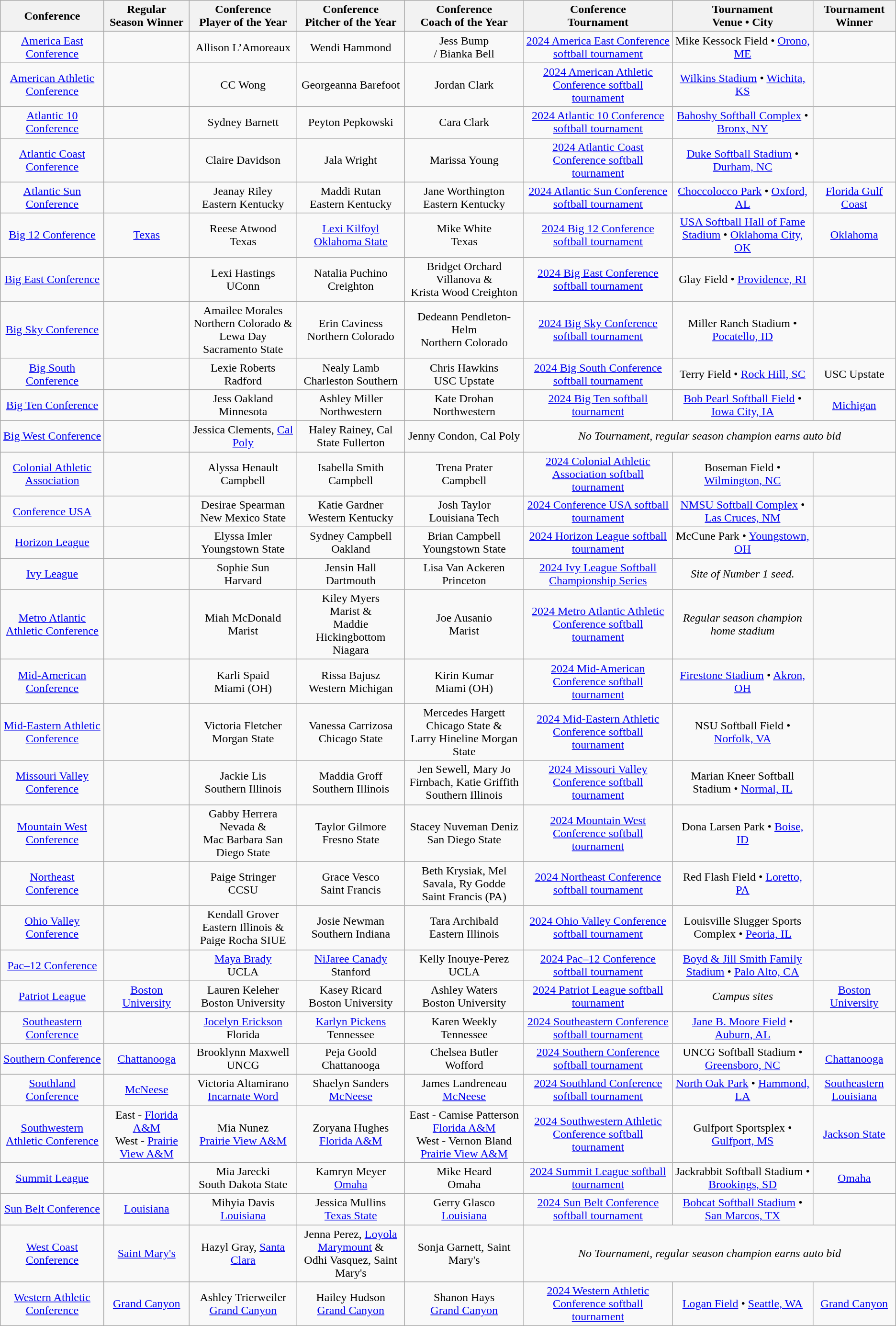<table class="wikitable" style="text-align:center;">
<tr>
<th>Conference</th>
<th>Regular <br> Season Winner</th>
<th>Conference <br> Player of the Year</th>
<th>Conference <br> Pitcher of the Year</th>
<th>Conference <br> Coach of the Year</th>
<th>Conference <br> Tournament</th>
<th>Tournament <br> Venue • City</th>
<th>Tournament <br> Winner</th>
</tr>
<tr>
<td><a href='#'>America East Conference</a></td>
<td><br></td>
<td>Allison L’Amoreaux<br></td>
<td>Wendi Hammond<br></td>
<td>Jess Bump<br> / Bianka Bell<br></td>
<td><a href='#'>2024 America East Conference softball tournament</a></td>
<td>Mike Kessock Field • <a href='#'>Orono, ME</a></td>
<td></td>
</tr>
<tr>
<td><a href='#'>American Athletic Conference</a></td>
<td><br></td>
<td>CC Wong<br></td>
<td>Georgeanna Barefoot<br></td>
<td>Jordan Clark<br></td>
<td><a href='#'>2024 American Athletic Conference softball tournament</a></td>
<td><a href='#'>Wilkins Stadium</a> • <a href='#'>Wichita, KS</a></td>
<td></td>
</tr>
<tr>
<td><a href='#'>Atlantic 10 Conference</a></td>
<td></td>
<td>Sydney Barnett<br></td>
<td>Peyton Pepkowski<br></td>
<td>Cara Clark<br></td>
<td><a href='#'>2024 Atlantic 10 Conference softball tournament</a></td>
<td><a href='#'>Bahoshy Softball Complex</a> • <a href='#'>Bronx, NY</a></td>
<td></td>
</tr>
<tr>
<td><a href='#'>Atlantic Coast Conference</a></td>
<td></td>
<td>Claire Davidson<br></td>
<td>Jala Wright<br></td>
<td>Marissa Young<br></td>
<td><a href='#'>2024 Atlantic Coast Conference softball tournament</a></td>
<td><a href='#'>Duke Softball Stadium</a> • <a href='#'>Durham, NC</a></td>
<td></td>
</tr>
<tr>
<td><a href='#'>Atlantic Sun Conference</a></td>
<td></td>
<td>Jeanay Riley<br>Eastern Kentucky</td>
<td>Maddi Rutan<br>Eastern Kentucky</td>
<td>Jane Worthington<br>Eastern Kentucky</td>
<td><a href='#'>2024 Atlantic Sun Conference softball tournament</a></td>
<td><a href='#'>Choccolocco Park</a> • <a href='#'>Oxford, AL</a></td>
<td><a href='#'>Florida Gulf Coast</a></td>
</tr>
<tr>
<td><a href='#'>Big 12 Conference</a></td>
<td><a href='#'>Texas</a></td>
<td>Reese Atwood<br>Texas</td>
<td><a href='#'>Lexi Kilfoyl</a><br><a href='#'>Oklahoma State</a></td>
<td>Mike White<br>Texas</td>
<td><a href='#'>2024 Big 12 Conference softball tournament</a></td>
<td><a href='#'>USA Softball Hall of Fame Stadium</a> • <a href='#'>Oklahoma City, OK</a></td>
<td><a href='#'>Oklahoma</a></td>
</tr>
<tr>
<td><a href='#'>Big East Conference</a></td>
<td></td>
<td>Lexi Hastings<br>UConn</td>
<td>Natalia Puchino<br>Creighton</td>
<td>Bridget Orchard Villanova &<br> Krista Wood Creighton</td>
<td><a href='#'>2024 Big East Conference softball tournament</a></td>
<td>Glay Field • <a href='#'>Providence, RI</a></td>
<td></td>
</tr>
<tr>
<td><a href='#'>Big Sky Conference</a></td>
<td></td>
<td>Amailee Morales Northern Colorado &<br>Lewa Day Sacramento State</td>
<td>Erin Caviness<br>Northern Colorado</td>
<td>Dedeann Pendleton-Helm<br>Northern Colorado</td>
<td><a href='#'>2024 Big Sky Conference softball tournament</a></td>
<td>Miller Ranch Stadium • <a href='#'>Pocatello, ID</a></td>
<td></td>
</tr>
<tr>
<td><a href='#'>Big South Conference</a></td>
<td></td>
<td>Lexie Roberts<br>Radford</td>
<td>Nealy Lamb<br>Charleston Southern</td>
<td>Chris Hawkins<br>USC Upstate</td>
<td><a href='#'>2024 Big South Conference softball tournament</a></td>
<td>Terry Field • <a href='#'>Rock Hill, SC</a></td>
<td>USC Upstate</td>
</tr>
<tr>
<td><a href='#'>Big Ten Conference</a></td>
<td></td>
<td>Jess Oakland<br>Minnesota</td>
<td>Ashley Miller<br>Northwestern</td>
<td>Kate Drohan<br>Northwestern</td>
<td><a href='#'>2024 Big Ten softball tournament</a></td>
<td><a href='#'>Bob Pearl Softball Field</a> • <a href='#'>Iowa City, IA</a></td>
<td><a href='#'>Michigan</a></td>
</tr>
<tr>
<td><a href='#'>Big West Conference</a></td>
<td></td>
<td>Jessica Clements, <a href='#'>Cal Poly</a></td>
<td>Haley Rainey, Cal State Fullerton</td>
<td>Jenny Condon, Cal Poly</td>
<td colspan=3><em>No Tournament, regular season champion earns auto bid</em></td>
</tr>
<tr>
<td><a href='#'>Colonial Athletic Association</a></td>
<td></td>
<td>Alyssa Henault<br>Campbell</td>
<td>Isabella Smith<br>Campbell</td>
<td>Trena Prater<br>Campbell</td>
<td><a href='#'>2024 Colonial Athletic Association softball tournament</a></td>
<td>Boseman Field • <a href='#'>Wilmington, NC</a></td>
<td></td>
</tr>
<tr>
<td><a href='#'>Conference USA</a></td>
<td></td>
<td>Desirae Spearman<br>New Mexico State</td>
<td>Katie Gardner<br>Western Kentucky</td>
<td>Josh Taylor<br>Louisiana Tech</td>
<td><a href='#'>2024 Conference USA softball tournament</a></td>
<td><a href='#'>NMSU Softball Complex</a> • <a href='#'>Las Cruces, NM</a></td>
<td></td>
</tr>
<tr>
<td><a href='#'>Horizon League</a></td>
<td></td>
<td>Elyssa Imler<br>Youngstown State</td>
<td>Sydney Campbell<br>Oakland</td>
<td>Brian Campbell<br>Youngstown State</td>
<td><a href='#'>2024 Horizon League softball tournament</a></td>
<td>McCune Park • <a href='#'>Youngstown, OH</a></td>
<td></td>
</tr>
<tr>
<td><a href='#'>Ivy League</a></td>
<td><br><br></td>
<td>Sophie Sun<br>Harvard</td>
<td>Jensin Hall<br>Dartmouth</td>
<td>Lisa Van Ackeren<br>Princeton</td>
<td><a href='#'>2024 Ivy League Softball Championship Series</a></td>
<td><em>Site of Number 1 seed.</em></td>
<td></td>
</tr>
<tr>
<td><a href='#'>Metro Atlantic Athletic Conference</a></td>
<td></td>
<td>Miah McDonald<br>Marist</td>
<td>Kiley Myers<br>Marist &<br> Maddie Hickingbottom<br>Niagara</td>
<td>Joe Ausanio<br>Marist</td>
<td><a href='#'>2024 Metro Atlantic Athletic Conference softball tournament</a></td>
<td><em>Regular season champion home stadium</em></td>
<td></td>
</tr>
<tr>
<td><a href='#'>Mid-American Conference</a></td>
<td></td>
<td>Karli Spaid<br>Miami (OH)</td>
<td>Rissa Bajusz<br>Western Michigan</td>
<td>Kirin Kumar<br>Miami (OH)</td>
<td><a href='#'>2024 Mid-American Conference softball tournament</a></td>
<td><a href='#'>Firestone Stadium</a> • <a href='#'>Akron, OH</a></td>
<td></td>
</tr>
<tr>
<td><a href='#'>Mid-Eastern Athletic Conference</a></td>
<td></td>
<td>Victoria Fletcher<br>Morgan State</td>
<td>Vanessa Carrizosa<br>Chicago State</td>
<td>Mercedes Hargett Chicago State &<br>Larry Hineline Morgan State</td>
<td><a href='#'>2024 Mid-Eastern Athletic Conference softball tournament</a></td>
<td>NSU Softball Field • <a href='#'>Norfolk, VA</a></td>
<td></td>
</tr>
<tr>
<td><a href='#'>Missouri Valley Conference</a></td>
<td></td>
<td>Jackie Lis<br>Southern Illinois</td>
<td>Maddia Groff<br>Southern Illinois</td>
<td>Jen Sewell, Mary Jo Firnbach, Katie Griffith<br>Southern Illinois</td>
<td><a href='#'>2024 Missouri Valley Conference softball tournament</a></td>
<td>Marian Kneer Softball Stadium • <a href='#'>Normal, IL</a></td>
<td></td>
</tr>
<tr>
<td><a href='#'>Mountain West Conference</a></td>
<td></td>
<td>Gabby Herrera Nevada &<br>Mac Barbara San Diego State</td>
<td>Taylor Gilmore<br>Fresno State</td>
<td>Stacey Nuveman Deniz<br>San Diego State</td>
<td><a href='#'>2024 Mountain West Conference softball tournament</a></td>
<td>Dona Larsen Park • <a href='#'>Boise, ID</a></td>
<td></td>
</tr>
<tr>
<td><a href='#'>Northeast Conference</a></td>
<td></td>
<td>Paige Stringer<br>CCSU</td>
<td>Grace Vesco<br>Saint Francis</td>
<td>Beth Krysiak, Mel Savala, Ry Godde<br>Saint Francis (PA)</td>
<td><a href='#'>2024 Northeast Conference softball tournament</a></td>
<td>Red Flash Field • <a href='#'>Loretto, PA</a></td>
<td> </td>
</tr>
<tr>
<td><a href='#'>Ohio Valley Conference</a></td>
<td></td>
<td>Kendall Grover Eastern Illinois &<br> Paige Rocha SIUE</td>
<td>Josie Newman<br>Southern Indiana</td>
<td>Tara Archibald<br>Eastern Illinois</td>
<td><a href='#'>2024 Ohio Valley Conference softball tournament</a></td>
<td>Louisville Slugger Sports Complex • <a href='#'>Peoria, IL</a></td>
<td></td>
</tr>
<tr>
<td><a href='#'>Pac–12 Conference</a></td>
<td></td>
<td><a href='#'>Maya Brady</a><br>UCLA</td>
<td><a href='#'>NiJaree Canady</a><br>Stanford</td>
<td>Kelly Inouye-Perez<br>UCLA</td>
<td><a href='#'>2024 Pac–12 Conference softball tournament</a></td>
<td><a href='#'>Boyd & Jill Smith Family Stadium</a> • <a href='#'>Palo Alto, CA</a></td>
<td></td>
</tr>
<tr>
<td><a href='#'>Patriot League</a></td>
<td><a href='#'>Boston University</a></td>
<td>Lauren Keleher<br>Boston University</td>
<td>Kasey Ricard<br>Boston University</td>
<td>Ashley Waters<br>Boston University</td>
<td><a href='#'>2024 Patriot League softball tournament</a></td>
<td><em>Campus sites</em></td>
<td><a href='#'>Boston University</a></td>
</tr>
<tr>
<td><a href='#'>Southeastern Conference</a></td>
<td></td>
<td><a href='#'>Jocelyn Erickson</a><br>Florida</td>
<td><a href='#'>Karlyn Pickens</a><br>Tennessee</td>
<td>Karen Weekly<br>Tennessee</td>
<td><a href='#'>2024 Southeastern Conference softball tournament</a></td>
<td><a href='#'>Jane B. Moore Field</a> • <a href='#'>Auburn, AL</a></td>
<td></td>
</tr>
<tr>
<td><a href='#'>Southern Conference</a></td>
<td><a href='#'>Chattanooga</a></td>
<td>Brooklynn Maxwell<br>UNCG</td>
<td>Peja Goold<br>Chattanooga</td>
<td>Chelsea Butler<br>Wofford</td>
<td><a href='#'>2024 Southern Conference softball tournament</a></td>
<td>UNCG Softball Stadium • <a href='#'>Greensboro, NC</a></td>
<td><a href='#'>Chattanooga</a></td>
</tr>
<tr>
<td><a href='#'>Southland Conference</a></td>
<td><a href='#'>McNeese</a></td>
<td>Victoria Altamirano<br><a href='#'>Incarnate Word</a></td>
<td>Shaelyn Sanders<br><a href='#'>McNeese</a></td>
<td>James Landreneau<br><a href='#'>McNeese</a></td>
<td><a href='#'>2024 Southland Conference softball tournament</a></td>
<td><a href='#'>North Oak Park</a> • <a href='#'>Hammond, LA</a></td>
<td><a href='#'>Southeastern Louisiana</a></td>
</tr>
<tr>
<td><a href='#'>Southwestern Athletic Conference</a></td>
<td>East - <a href='#'>Florida A&M</a> <br>West - <a href='#'>Prairie View A&M</a></td>
<td>Mia Nunez<br><a href='#'>Prairie View A&M</a></td>
<td>Zoryana Hughes<br><a href='#'>Florida A&M</a></td>
<td>East - Camise Patterson<br><a href='#'>Florida A&M</a> <br>West - Vernon Bland <a href='#'>Prairie View A&M</a></td>
<td><a href='#'>2024 Southwestern Athletic Conference softball tournament</a></td>
<td>Gulfport Sportsplex • <a href='#'>Gulfport, MS</a></td>
<td><a href='#'>Jackson State</a></td>
</tr>
<tr>
<td><a href='#'>Summit League</a></td>
<td></td>
<td>Mia Jarecki<br>South Dakota State</td>
<td>Kamryn Meyer<br><a href='#'>Omaha</a></td>
<td>Mike Heard<br>Omaha</td>
<td><a href='#'>2024 Summit League softball tournament</a></td>
<td>Jackrabbit Softball Stadium • <a href='#'>Brookings, SD</a></td>
<td><a href='#'>Omaha</a></td>
</tr>
<tr>
<td><a href='#'>Sun Belt Conference</a></td>
<td><a href='#'>Louisiana</a></td>
<td>Mihyia Davis<br><a href='#'>Louisiana</a></td>
<td>Jessica Mullins<br><a href='#'>Texas State</a></td>
<td>Gerry Glasco<br><a href='#'>Louisiana</a></td>
<td><a href='#'>2024 Sun Belt Conference softball tournament</a></td>
<td><a href='#'>Bobcat Softball Stadium</a> • <a href='#'>San Marcos, TX</a></td>
<td></td>
</tr>
<tr>
<td><a href='#'>West Coast Conference</a></td>
<td><a href='#'>Saint Mary's</a></td>
<td>Hazyl Gray, <a href='#'>Santa Clara</a></td>
<td>Jenna Perez, <a href='#'>Loyola Marymount</a> &<br>Odhi Vasquez, Saint Mary's</td>
<td>Sonja Garnett, Saint Mary's</td>
<td colspan=3><em>No Tournament, regular season champion earns auto bid</em></td>
</tr>
<tr>
<td><a href='#'>Western Athletic Conference</a></td>
<td><a href='#'>Grand Canyon</a></td>
<td>Ashley Trierweiler<br><a href='#'>Grand Canyon</a></td>
<td>Hailey Hudson<br><a href='#'>Grand Canyon</a></td>
<td>Shanon Hays<br><a href='#'>Grand Canyon</a></td>
<td><a href='#'>2024 Western Athletic Conference softball tournament</a></td>
<td><a href='#'>Logan Field</a> • <a href='#'>Seattle, WA</a></td>
<td><a href='#'>Grand Canyon</a></td>
</tr>
</table>
